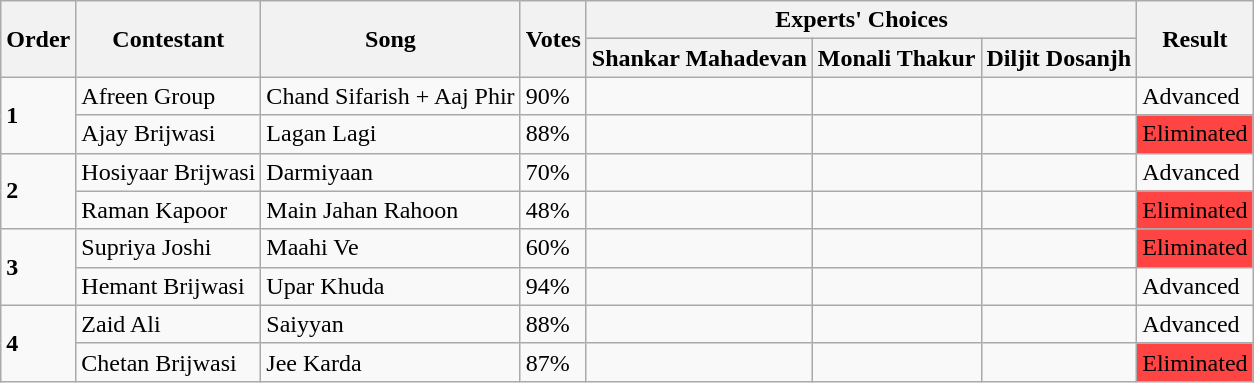<table class="wikitable sortable mw-collapsible">
<tr>
<th rowspan="2">Order</th>
<th rowspan="2">Contestant</th>
<th rowspan="2">Song</th>
<th rowspan="2">Votes</th>
<th colspan="3">Experts' Choices</th>
<th rowspan="2">Result</th>
</tr>
<tr>
<th>Shankar Mahadevan</th>
<th>Monali Thakur</th>
<th>Diljit Dosanjh</th>
</tr>
<tr>
<td rowspan="2"><strong>1</strong></td>
<td>Afreen Group</td>
<td>Chand Sifarish + Aaj Phir</td>
<td>90%</td>
<td></td>
<td></td>
<td></td>
<td>Advanced</td>
</tr>
<tr>
<td>Ajay Brijwasi</td>
<td>Lagan Lagi</td>
<td>88%</td>
<td></td>
<td></td>
<td></td>
<td bgcolor="#ff4444">Eliminated</td>
</tr>
<tr>
<td rowspan="2"><strong>2</strong></td>
<td>Hosiyaar Brijwasi</td>
<td>Darmiyaan</td>
<td>70%</td>
<td></td>
<td></td>
<td></td>
<td>Advanced</td>
</tr>
<tr>
<td>Raman Kapoor</td>
<td>Main Jahan Rahoon</td>
<td>48%</td>
<td></td>
<td></td>
<td></td>
<td bgcolor="#ff4444">Eliminated</td>
</tr>
<tr>
<td rowspan="2"><strong>3</strong></td>
<td>Supriya Joshi</td>
<td>Maahi Ve</td>
<td>60%</td>
<td></td>
<td></td>
<td></td>
<td bgcolor="#ff4444">Eliminated</td>
</tr>
<tr>
<td>Hemant Brijwasi</td>
<td>Upar Khuda</td>
<td>94%</td>
<td></td>
<td></td>
<td></td>
<td>Advanced</td>
</tr>
<tr>
<td rowspan="2"><strong>4</strong></td>
<td>Zaid Ali</td>
<td>Saiyyan</td>
<td>88%</td>
<td></td>
<td></td>
<td></td>
<td>Advanced</td>
</tr>
<tr>
<td>Chetan Brijwasi</td>
<td>Jee Karda</td>
<td>87%</td>
<td></td>
<td></td>
<td></td>
<td bgcolor="#ff4444">Eliminated</td>
</tr>
</table>
